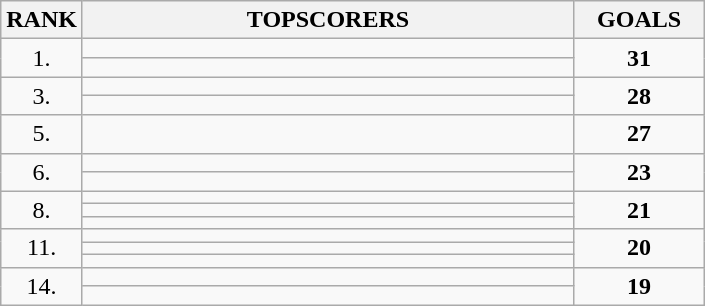<table class="wikitable">
<tr>
<th>RANK</th>
<th style="width: 20em">TOPSCORERS</th>
<th style="width: 5em">GOALS</th>
</tr>
<tr>
<td rowspan=2 align="center">1.</td>
<td></td>
<td rowspan=2 align="center"><strong>31</strong></td>
</tr>
<tr>
<td></td>
</tr>
<tr>
<td rowspan=2 align="center">3.</td>
<td></td>
<td rowspan=2 align="center"><strong>28</strong></td>
</tr>
<tr>
<td></td>
</tr>
<tr>
<td align="center">5.</td>
<td></td>
<td align="center"><strong>27</strong></td>
</tr>
<tr>
<td rowspan=2 align="center">6.</td>
<td></td>
<td rowspan=2 align="center"><strong>23</strong></td>
</tr>
<tr>
<td></td>
</tr>
<tr>
<td rowspan=3 align="center">8.</td>
<td></td>
<td rowspan=3 align="center"><strong>21</strong></td>
</tr>
<tr>
<td></td>
</tr>
<tr>
<td></td>
</tr>
<tr>
<td rowspan=3 align="center">11.</td>
<td></td>
<td rowspan=3 align="center"><strong>20</strong></td>
</tr>
<tr>
<td></td>
</tr>
<tr>
<td></td>
</tr>
<tr>
<td rowspan=2 align="center">14.</td>
<td></td>
<td rowspan=2 align="center"><strong>19</strong></td>
</tr>
<tr>
<td></td>
</tr>
</table>
